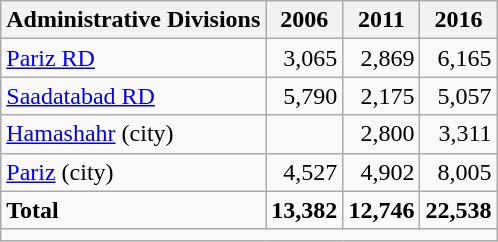<table class="wikitable">
<tr>
<th>Administrative Divisions</th>
<th>2006</th>
<th>2011</th>
<th>2016</th>
</tr>
<tr>
<td><a href='#'>Pariz RD</a></td>
<td style="text-align: right;">3,065</td>
<td style="text-align: right;">2,869</td>
<td style="text-align: right;">6,165</td>
</tr>
<tr>
<td><a href='#'>Saadatabad RD</a></td>
<td style="text-align: right;">5,790</td>
<td style="text-align: right;">2,175</td>
<td style="text-align: right;">5,057</td>
</tr>
<tr>
<td><a href='#'>Hamashahr</a> (city)</td>
<td style="text-align: right;"></td>
<td style="text-align: right;">2,800</td>
<td style="text-align: right;">3,311</td>
</tr>
<tr>
<td><a href='#'>Pariz</a> (city)</td>
<td style="text-align: right;">4,527</td>
<td style="text-align: right;">4,902</td>
<td style="text-align: right;">8,005</td>
</tr>
<tr>
<td><strong>Total</strong></td>
<td style="text-align: right;"><strong>13,382</strong></td>
<td style="text-align: right;"><strong>12,746</strong></td>
<td style="text-align: right;"><strong>22,538</strong></td>
</tr>
<tr>
<td colspan=4></td>
</tr>
</table>
